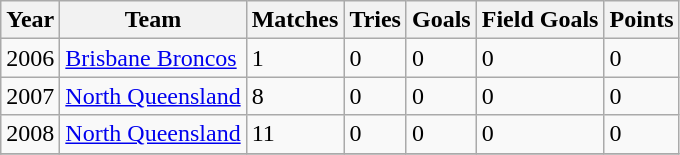<table class="wikitable">
<tr>
<th>Year</th>
<th>Team</th>
<th>Matches</th>
<th>Tries</th>
<th>Goals</th>
<th>Field Goals</th>
<th>Points</th>
</tr>
<tr>
<td>2006</td>
<td> <a href='#'>Brisbane Broncos</a></td>
<td>1</td>
<td>0</td>
<td>0</td>
<td>0</td>
<td>0</td>
</tr>
<tr>
<td>2007</td>
<td> <a href='#'>North Queensland</a></td>
<td>8</td>
<td>0</td>
<td>0</td>
<td>0</td>
<td>0</td>
</tr>
<tr>
<td>2008</td>
<td> <a href='#'>North Queensland</a></td>
<td>11</td>
<td>0</td>
<td>0</td>
<td>0</td>
<td>0</td>
</tr>
<tr>
</tr>
</table>
